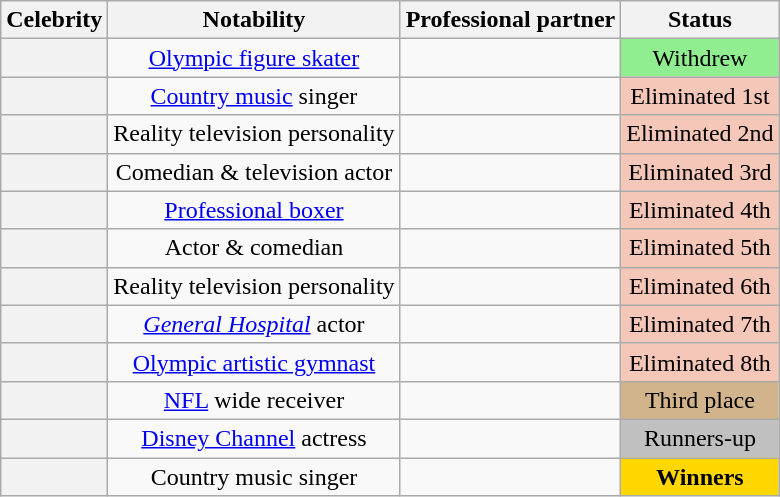<table class="wikitable sortable" style="text-align:center;">
<tr>
<th scope="col">Celebrity</th>
<th scope="col" class="unsortable">Notability</th>
<th scope="col">Professional partner</th>
<th scope="col">Status</th>
</tr>
<tr>
<th scope="row"></th>
<td><a href='#'>Olympic figure skater</a></td>
<td></td>
<td style="background:lightgreen;">Withdrew<br></td>
</tr>
<tr>
<th scope="row"></th>
<td><a href='#'>Country music</a> singer</td>
<td></td>
<td style="background:#f4c7b8;">Eliminated 1st<br></td>
</tr>
<tr>
<th scope="row"></th>
<td>Reality television personality</td>
<td></td>
<td style="background:#f4c7b8;">Eliminated 2nd<br></td>
</tr>
<tr>
<th scope="row"></th>
<td>Comedian & television actor</td>
<td></td>
<td style="background:#f4c7b8;">Eliminated 3rd<br></td>
</tr>
<tr>
<th scope="row"></th>
<td><a href='#'>Professional boxer</a></td>
<td></td>
<td style="background:#f4c7b8;">Eliminated 4th<br></td>
</tr>
<tr>
<th scope="row"></th>
<td>Actor & comedian</td>
<td></td>
<td style="background:#f4c7b8;">Eliminated 5th<br></td>
</tr>
<tr>
<th scope="row"></th>
<td>Reality television personality</td>
<td></td>
<td style="background:#f4c7b8;">Eliminated 6th<br></td>
</tr>
<tr>
<th scope="row"></th>
<td><em><a href='#'>General Hospital</a></em> actor</td>
<td></td>
<td style="background:#f4c7b8;">Eliminated 7th<br></td>
</tr>
<tr>
<th scope="row"></th>
<td><a href='#'>Olympic artistic gymnast</a></td>
<td></td>
<td style="background:#f4c7b8;">Eliminated 8th<br></td>
</tr>
<tr>
<th scope="row"></th>
<td><a href='#'>NFL</a> wide receiver</td>
<td></td>
<td bgcolor=tan>Third place<br></td>
</tr>
<tr>
<th></th>
<td><a href='#'>Disney Channel</a> actress</td>
<td></td>
<td style="background:silver;">Runners-up<br></td>
</tr>
<tr>
<th scope="row"></th>
<td>Country music singer</td>
<td></td>
<td style="background:gold;"><strong>Winners</strong><br></td>
</tr>
</table>
